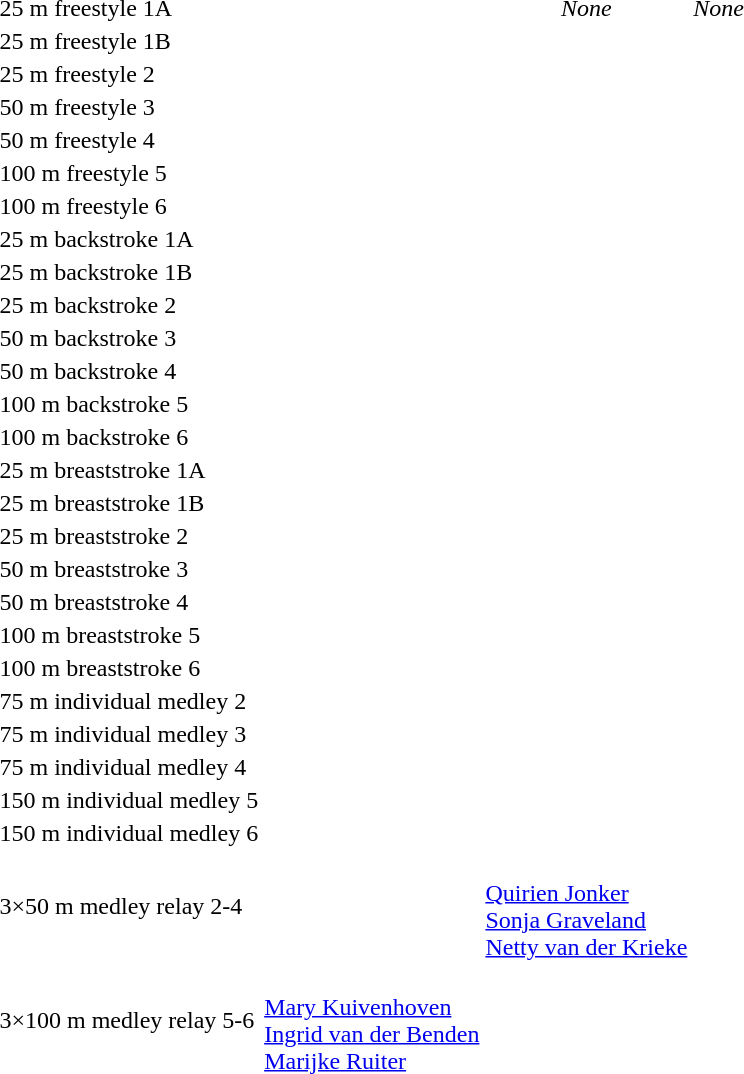<table>
<tr>
<td>25 m freestyle 1A<br></td>
<td></td>
<td align="center"><em>None</em></td>
<td align="center"><em>None</em></td>
</tr>
<tr>
<td>25 m freestyle 1B<br></td>
<td></td>
<td></td>
<td></td>
</tr>
<tr>
<td>25 m freestyle 2<br></td>
<td></td>
<td></td>
<td></td>
</tr>
<tr>
<td>50 m freestyle 3<br></td>
<td></td>
<td></td>
<td></td>
</tr>
<tr>
<td>50 m freestyle 4<br></td>
<td></td>
<td></td>
<td></td>
</tr>
<tr>
<td>100 m freestyle 5<br></td>
<td></td>
<td></td>
<td></td>
</tr>
<tr>
<td>100 m freestyle 6<br></td>
<td></td>
<td></td>
<td></td>
</tr>
<tr>
<td>25 m backstroke 1A<br></td>
<td></td>
<td></td>
<td></td>
</tr>
<tr>
<td>25 m backstroke 1B<br></td>
<td></td>
<td></td>
<td></td>
</tr>
<tr>
<td>25 m backstroke 2<br></td>
<td></td>
<td></td>
<td></td>
</tr>
<tr>
<td>50 m backstroke 3<br></td>
<td></td>
<td></td>
<td></td>
</tr>
<tr>
<td>50 m backstroke 4<br></td>
<td></td>
<td></td>
<td></td>
</tr>
<tr>
<td>100 m backstroke 5<br></td>
<td></td>
<td></td>
<td></td>
</tr>
<tr>
<td>100 m backstroke 6<br></td>
<td></td>
<td></td>
<td></td>
</tr>
<tr>
<td>25 m breaststroke 1A<br></td>
<td></td>
<td></td>
<td></td>
</tr>
<tr>
<td>25 m breaststroke 1B<br></td>
<td></td>
<td></td>
<td></td>
</tr>
<tr>
<td>25 m breaststroke 2<br></td>
<td></td>
<td></td>
<td></td>
</tr>
<tr>
<td>50 m breaststroke 3<br></td>
<td></td>
<td></td>
<td></td>
</tr>
<tr>
<td>50 m breaststroke 4<br></td>
<td></td>
<td></td>
<td></td>
</tr>
<tr>
<td>100 m breaststroke 5<br></td>
<td></td>
<td></td>
<td></td>
</tr>
<tr>
<td>100 m breaststroke 6<br></td>
<td></td>
<td></td>
<td></td>
</tr>
<tr>
<td>75 m individual medley 2<br></td>
<td></td>
<td></td>
<td></td>
</tr>
<tr>
<td>75 m individual medley 3<br></td>
<td></td>
<td></td>
<td></td>
</tr>
<tr>
<td>75 m individual medley 4<br></td>
<td></td>
<td></td>
<td></td>
</tr>
<tr>
<td>150 m individual medley 5<br></td>
<td></td>
<td></td>
<td></td>
</tr>
<tr>
<td>150 m individual medley 6<br></td>
<td></td>
<td></td>
<td></td>
</tr>
<tr>
<td>3×50 m medley relay 2-4<br></td>
<td></td>
<td><br><a href='#'>Quirien Jonker</a><br><a href='#'>Sonja Graveland</a><br><a href='#'>Netty van der Krieke</a></td>
<td></td>
</tr>
<tr>
<td>3×100 m medley relay 5-6<br></td>
<td><br><a href='#'>Mary Kuivenhoven</a><br><a href='#'>Ingrid van der Benden</a><br><a href='#'>Marijke Ruiter</a></td>
<td></td>
<td></td>
</tr>
</table>
